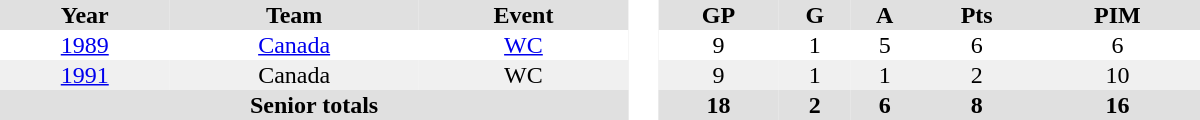<table border="0" cellpadding="1" cellspacing="0" style="text-align:center; width:50em">
<tr ALIGN="center" bgcolor="#e0e0e0">
<th>Year</th>
<th>Team</th>
<th>Event</th>
<th rowspan="99" bgcolor="#ffffff"> </th>
<th>GP</th>
<th>G</th>
<th>A</th>
<th>Pts</th>
<th>PIM</th>
</tr>
<tr>
<td><a href='#'>1989</a></td>
<td><a href='#'>Canada</a></td>
<td><a href='#'>WC</a></td>
<td>9</td>
<td>1</td>
<td>5</td>
<td>6</td>
<td>6</td>
</tr>
<tr bgcolor="#f0f0f0">
<td><a href='#'>1991</a></td>
<td>Canada</td>
<td>WC</td>
<td>9</td>
<td>1</td>
<td>1</td>
<td>2</td>
<td>10</td>
</tr>
<tr bgcolor="#e0e0e0">
<th colspan=3>Senior totals</th>
<th>18</th>
<th>2</th>
<th>6</th>
<th>8</th>
<th>16</th>
</tr>
</table>
